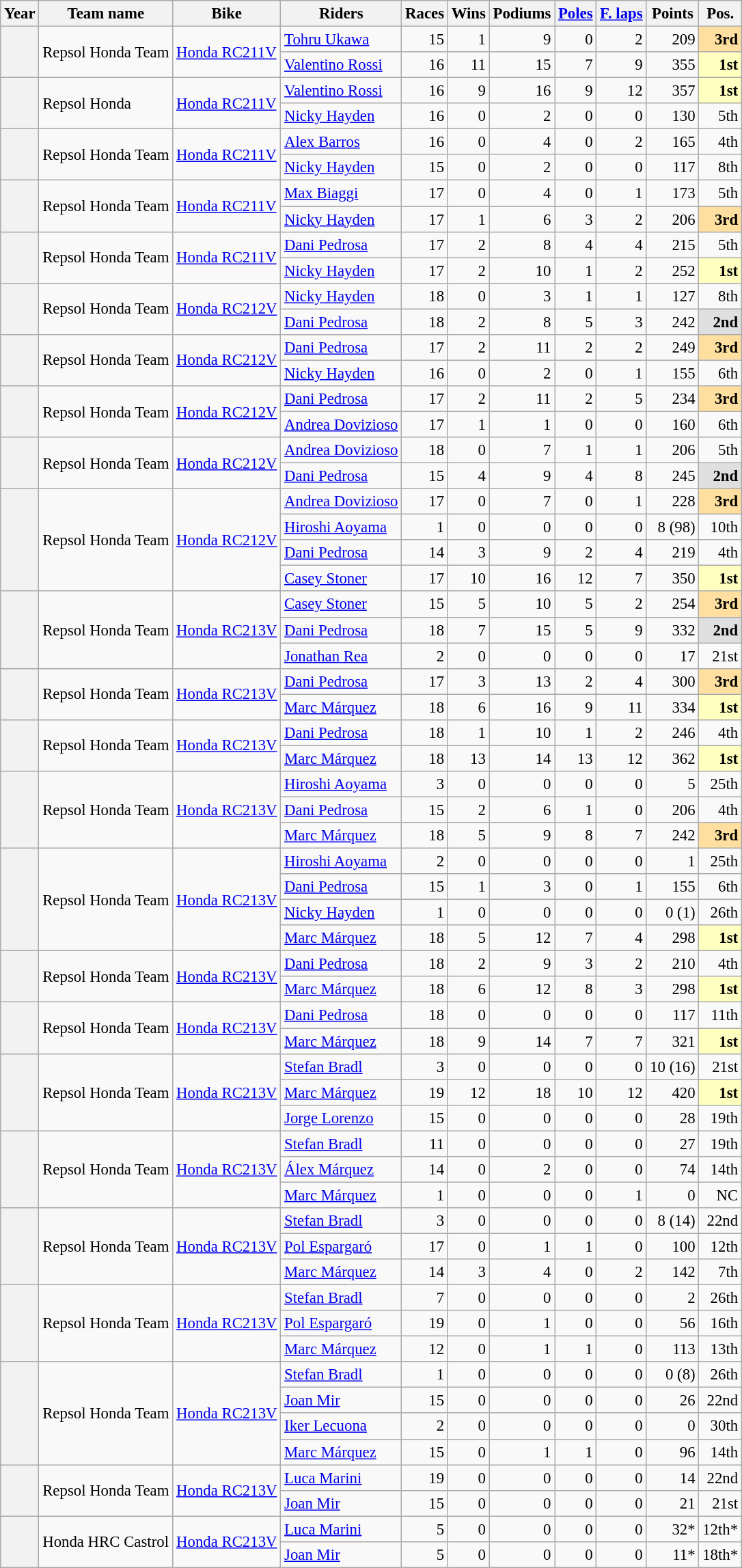<table class="wikitable" style="text-align:right; font-size:95%;">
<tr>
<th scope="col">Year</th>
<th scope="col">Team name</th>
<th scope="col">Bike</th>
<th scope="col">Riders</th>
<th scope="col">Races</th>
<th scope="col">Wins</th>
<th scope="col">Podiums</th>
<th scope="col"><a href='#'>Poles</a></th>
<th scope="col"><a href='#'>F. laps</a></th>
<th scope="col">Points</th>
<th scope="col">Pos.</th>
</tr>
<tr>
<th rowspan="2"></th>
<td rowspan="2">Repsol Honda Team</td>
<td style="text-align:left;" rowspan="2"><a href='#'>Honda RC211V</a></td>
<td style="text-align:left;"> <a href='#'>Tohru Ukawa</a></td>
<td>15</td>
<td>1</td>
<td>9</td>
<td>0</td>
<td>2</td>
<td>209</td>
<td style="background:#FFDF9F;"><strong>3rd</strong></td>
</tr>
<tr>
<td style="text-align:left;"> <a href='#'>Valentino Rossi</a></td>
<td>16</td>
<td>11</td>
<td>15</td>
<td>7</td>
<td>9</td>
<td>355</td>
<td style="background:#FFFFBF;"><strong>1st</strong></td>
</tr>
<tr>
<th rowspan="2"></th>
<td style="text-align:left;" rowspan="2">Repsol Honda</td>
<td style="text-align:left;" rowspan="2"><a href='#'>Honda RC211V</a></td>
<td style="text-align:left;"> <a href='#'>Valentino Rossi</a></td>
<td>16</td>
<td>9</td>
<td>16</td>
<td>9</td>
<td>12</td>
<td>357</td>
<td style="background:#FFFFBF;"><strong>1st</strong></td>
</tr>
<tr>
<td style="text-align:left;"> <a href='#'>Nicky Hayden</a></td>
<td>16</td>
<td>0</td>
<td>2</td>
<td>0</td>
<td>0</td>
<td>130</td>
<td>5th</td>
</tr>
<tr>
<th rowspan="2"></th>
<td rowspan="2">Repsol Honda Team</td>
<td style="text-align:left;" rowspan="2"><a href='#'>Honda RC211V</a></td>
<td style="text-align:left;"> <a href='#'>Alex Barros</a></td>
<td>16</td>
<td>0</td>
<td>4</td>
<td>0</td>
<td>2</td>
<td>165</td>
<td>4th</td>
</tr>
<tr>
<td style="text-align:left;"> <a href='#'>Nicky Hayden</a></td>
<td>15</td>
<td>0</td>
<td>2</td>
<td>0</td>
<td>0</td>
<td>117</td>
<td>8th</td>
</tr>
<tr>
<th rowspan="2"></th>
<td rowspan="2">Repsol Honda Team</td>
<td style="text-align:left;" rowspan="2"><a href='#'>Honda RC211V</a></td>
<td style="text-align:left;"> <a href='#'>Max Biaggi</a></td>
<td>17</td>
<td>0</td>
<td>4</td>
<td>0</td>
<td>1</td>
<td>173</td>
<td>5th</td>
</tr>
<tr>
<td style="text-align:left;"> <a href='#'>Nicky Hayden</a></td>
<td>17</td>
<td>1</td>
<td>6</td>
<td>3</td>
<td>2</td>
<td>206</td>
<td style="background:#FFDF9F;"><strong>3rd</strong></td>
</tr>
<tr>
<th rowspan="2"></th>
<td rowspan="2">Repsol Honda Team</td>
<td style="text-align:left;" rowspan="2"><a href='#'>Honda RC211V</a></td>
<td style="text-align:left;"> <a href='#'>Dani Pedrosa</a></td>
<td>17</td>
<td>2</td>
<td>8</td>
<td>4</td>
<td>4</td>
<td>215</td>
<td>5th</td>
</tr>
<tr>
<td style="text-align:left;"> <a href='#'>Nicky Hayden</a></td>
<td>17</td>
<td>2</td>
<td>10</td>
<td>1</td>
<td>2</td>
<td>252</td>
<td style="background:#FFFFBF;"><strong>1st</strong></td>
</tr>
<tr>
<th rowspan="2"></th>
<td rowspan="2">Repsol Honda Team</td>
<td rowspan="2"><a href='#'>Honda RC212V</a></td>
<td style="text-align:left;"> <a href='#'>Nicky Hayden</a></td>
<td>18</td>
<td>0</td>
<td>3</td>
<td>1</td>
<td>1</td>
<td>127</td>
<td>8th</td>
</tr>
<tr>
<td style="text-align:left;"> <a href='#'>Dani Pedrosa</a></td>
<td>18</td>
<td>2</td>
<td>8</td>
<td>5</td>
<td>3</td>
<td>242</td>
<td style="background:#DFDFDF;"><strong>2nd</strong></td>
</tr>
<tr>
<th rowspan="2"></th>
<td rowspan="2">Repsol Honda Team</td>
<td rowspan="2"><a href='#'>Honda RC212V</a></td>
<td style="text-align:left;"> <a href='#'>Dani Pedrosa</a></td>
<td>17</td>
<td>2</td>
<td>11</td>
<td>2</td>
<td>2</td>
<td>249</td>
<td style="background:#FFDF9F;"><strong>3rd</strong></td>
</tr>
<tr>
<td style="text-align:left;"> <a href='#'>Nicky Hayden</a></td>
<td>16</td>
<td>0</td>
<td>2</td>
<td>0</td>
<td>1</td>
<td>155</td>
<td>6th</td>
</tr>
<tr>
<th rowspan="2"></th>
<td rowspan="2">Repsol Honda Team</td>
<td rowspan="2"><a href='#'>Honda RC212V</a></td>
<td style="text-align:left;"> <a href='#'>Dani Pedrosa</a></td>
<td>17</td>
<td>2</td>
<td>11</td>
<td>2</td>
<td>5</td>
<td>234</td>
<td style="background:#FFDF9F;"><strong>3rd</strong></td>
</tr>
<tr>
<td style="text-align:left;"> <a href='#'>Andrea Dovizioso</a></td>
<td>17</td>
<td>1</td>
<td>1</td>
<td>0</td>
<td>0</td>
<td>160</td>
<td>6th</td>
</tr>
<tr>
<th rowspan="2"></th>
<td rowspan="2">Repsol Honda Team</td>
<td rowspan="2"><a href='#'>Honda RC212V</a></td>
<td style="text-align:left;"> <a href='#'>Andrea Dovizioso</a></td>
<td>18</td>
<td>0</td>
<td>7</td>
<td>1</td>
<td>1</td>
<td>206</td>
<td>5th</td>
</tr>
<tr>
<td style="text-align:left;"> <a href='#'>Dani Pedrosa</a></td>
<td>15</td>
<td>4</td>
<td>9</td>
<td>4</td>
<td>8</td>
<td>245</td>
<td style="background:#DFDFDF;"><strong>2nd</strong></td>
</tr>
<tr>
<th rowspan="4"></th>
<td rowspan="4">Repsol Honda Team</td>
<td rowspan="4"><a href='#'>Honda RC212V</a></td>
<td style="text-align:left;"> <a href='#'>Andrea Dovizioso</a></td>
<td>17</td>
<td>0</td>
<td>7</td>
<td>0</td>
<td>1</td>
<td>228</td>
<td style="background:#FFDF9F;"><strong>3rd</strong></td>
</tr>
<tr>
<td style="text-align:left;"> <a href='#'>Hiroshi Aoyama</a></td>
<td>1</td>
<td>0</td>
<td>0</td>
<td>0</td>
<td>0</td>
<td>8 (98)</td>
<td>10th</td>
</tr>
<tr>
<td style="text-align:left;"> <a href='#'>Dani Pedrosa</a></td>
<td>14</td>
<td>3</td>
<td>9</td>
<td>2</td>
<td>4</td>
<td>219</td>
<td>4th</td>
</tr>
<tr>
<td style="text-align:left;"> <a href='#'>Casey Stoner</a></td>
<td>17</td>
<td>10</td>
<td>16</td>
<td>12</td>
<td>7</td>
<td>350</td>
<td style="background:#FFFFBF;"><strong>1st</strong></td>
</tr>
<tr>
<th rowspan="3"></th>
<td rowspan="3">Repsol Honda Team</td>
<td rowspan="3"><a href='#'>Honda RC213V</a></td>
<td style="text-align:left;"> <a href='#'>Casey Stoner</a></td>
<td>15</td>
<td>5</td>
<td>10</td>
<td>5</td>
<td>2</td>
<td>254</td>
<td style="background:#FFDF9F;"><strong>3rd</strong></td>
</tr>
<tr>
<td style="text-align:left;"> <a href='#'>Dani Pedrosa</a></td>
<td>18</td>
<td>7</td>
<td>15</td>
<td>5</td>
<td>9</td>
<td>332</td>
<td style="background:#DFDFDF;"><strong>2nd</strong></td>
</tr>
<tr>
<td style="text-align:left;"> <a href='#'>Jonathan Rea</a></td>
<td>2</td>
<td>0</td>
<td>0</td>
<td>0</td>
<td>0</td>
<td>17</td>
<td>21st</td>
</tr>
<tr>
<th rowspan="2"></th>
<td rowspan="2">Repsol Honda Team</td>
<td rowspan="2"><a href='#'>Honda RC213V</a></td>
<td style="text-align:left;"> <a href='#'>Dani Pedrosa</a></td>
<td>17</td>
<td>3</td>
<td>13</td>
<td>2</td>
<td>4</td>
<td>300</td>
<td style="background:#FFDF9F;"><strong>3rd</strong></td>
</tr>
<tr>
<td style="text-align:left;"> <a href='#'>Marc Márquez</a></td>
<td>18</td>
<td>6</td>
<td>16</td>
<td>9</td>
<td>11</td>
<td>334</td>
<td style="background:#FFFFBF;"><strong>1st</strong></td>
</tr>
<tr>
<th rowspan="2"></th>
<td rowspan="2">Repsol Honda Team</td>
<td rowspan="2"><a href='#'>Honda RC213V</a></td>
<td style="text-align:left;"> <a href='#'>Dani Pedrosa</a></td>
<td>18</td>
<td>1</td>
<td>10</td>
<td>1</td>
<td>2</td>
<td>246</td>
<td>4th</td>
</tr>
<tr>
<td style="text-align:left;"> <a href='#'>Marc Márquez</a></td>
<td>18</td>
<td>13</td>
<td>14</td>
<td>13</td>
<td>12</td>
<td>362</td>
<td style="background:#FFFFBF;"><strong>1st</strong></td>
</tr>
<tr>
<th rowspan="3"></th>
<td rowspan="3">Repsol Honda Team</td>
<td rowspan="3"><a href='#'>Honda RC213V</a></td>
<td style="text-align:left;"> <a href='#'>Hiroshi Aoyama</a></td>
<td>3</td>
<td>0</td>
<td>0</td>
<td>0</td>
<td>0</td>
<td>5</td>
<td>25th</td>
</tr>
<tr>
<td style="text-align:left;"> <a href='#'>Dani Pedrosa</a></td>
<td>15</td>
<td>2</td>
<td>6</td>
<td>1</td>
<td>0</td>
<td>206</td>
<td>4th</td>
</tr>
<tr>
<td style="text-align:left;"> <a href='#'>Marc Márquez</a></td>
<td>18</td>
<td>5</td>
<td>9</td>
<td>8</td>
<td>7</td>
<td>242</td>
<td style="background:#FFDF9F;"><strong>3rd</strong></td>
</tr>
<tr>
<th rowspan="4"></th>
<td rowspan="4">Repsol Honda Team</td>
<td rowspan="4"><a href='#'>Honda RC213V</a></td>
<td style="text-align:left;"> <a href='#'>Hiroshi Aoyama</a></td>
<td>2</td>
<td>0</td>
<td>0</td>
<td>0</td>
<td>0</td>
<td>1</td>
<td>25th</td>
</tr>
<tr>
<td style="text-align:left;"> <a href='#'>Dani Pedrosa</a></td>
<td>15</td>
<td>1</td>
<td>3</td>
<td>0</td>
<td>1</td>
<td>155</td>
<td>6th</td>
</tr>
<tr>
<td style="text-align:left;"> <a href='#'>Nicky Hayden</a></td>
<td>1</td>
<td>0</td>
<td>0</td>
<td>0</td>
<td>0</td>
<td>0 (1)</td>
<td>26th</td>
</tr>
<tr>
<td style="text-align:left;"> <a href='#'>Marc Márquez</a></td>
<td>18</td>
<td>5</td>
<td>12</td>
<td>7</td>
<td>4</td>
<td>298</td>
<td style="background:#FFFFBF;"><strong>1st</strong></td>
</tr>
<tr>
<th rowspan="2"></th>
<td rowspan="2">Repsol Honda Team</td>
<td rowspan="2"><a href='#'>Honda RC213V</a></td>
<td style="text-align:left;"> <a href='#'>Dani Pedrosa</a></td>
<td>18</td>
<td>2</td>
<td>9</td>
<td>3</td>
<td>2</td>
<td>210</td>
<td>4th</td>
</tr>
<tr>
<td style="text-align:left;"> <a href='#'>Marc Márquez</a></td>
<td>18</td>
<td>6</td>
<td>12</td>
<td>8</td>
<td>3</td>
<td>298</td>
<td style="background:#FFFFBF;"><strong>1st</strong></td>
</tr>
<tr>
<th rowspan="2"></th>
<td rowspan="2">Repsol Honda Team</td>
<td rowspan="2"><a href='#'>Honda RC213V</a></td>
<td style="text-align:left;"> <a href='#'>Dani Pedrosa</a></td>
<td>18</td>
<td>0</td>
<td>0</td>
<td>0</td>
<td>0</td>
<td>117</td>
<td>11th</td>
</tr>
<tr>
<td style="text-align:left;"> <a href='#'>Marc Márquez</a></td>
<td>18</td>
<td>9</td>
<td>14</td>
<td>7</td>
<td>7</td>
<td>321</td>
<td style="background:#FFFFBF;"><strong>1st</strong></td>
</tr>
<tr>
<th rowspan="3"></th>
<td rowspan="3">Repsol Honda Team</td>
<td rowspan="3"><a href='#'>Honda RC213V</a></td>
<td style="text-align:left;"> <a href='#'>Stefan Bradl</a></td>
<td>3</td>
<td>0</td>
<td>0</td>
<td>0</td>
<td>0</td>
<td>10 (16)</td>
<td>21st</td>
</tr>
<tr>
<td style="text-align:left;"> <a href='#'>Marc Márquez</a></td>
<td>19</td>
<td>12</td>
<td>18</td>
<td>10</td>
<td>12</td>
<td>420</td>
<td style="background:#FFFFBF;"><strong>1st</strong></td>
</tr>
<tr>
<td style="text-align:left;"> <a href='#'>Jorge Lorenzo</a></td>
<td>15</td>
<td>0</td>
<td>0</td>
<td>0</td>
<td>0</td>
<td>28</td>
<td>19th</td>
</tr>
<tr>
<th rowspan="3"></th>
<td rowspan="3">Repsol Honda Team</td>
<td rowspan="3"><a href='#'>Honda RC213V</a></td>
<td style="text-align:left;"> <a href='#'>Stefan Bradl</a></td>
<td>11</td>
<td>0</td>
<td>0</td>
<td>0</td>
<td>0</td>
<td>27</td>
<td>19th</td>
</tr>
<tr>
<td style="text-align:left;"> <a href='#'>Álex Márquez</a></td>
<td>14</td>
<td>0</td>
<td>2</td>
<td>0</td>
<td>0</td>
<td>74</td>
<td>14th</td>
</tr>
<tr>
<td style="text-align:left;"> <a href='#'>Marc Márquez</a></td>
<td>1</td>
<td>0</td>
<td>0</td>
<td>0</td>
<td>1</td>
<td>0</td>
<td>NC</td>
</tr>
<tr>
<th rowspan="3"></th>
<td rowspan="3">Repsol Honda Team</td>
<td rowspan="3"><a href='#'>Honda RC213V</a></td>
<td style="text-align:left;"> <a href='#'>Stefan Bradl</a></td>
<td>3</td>
<td>0</td>
<td>0</td>
<td>0</td>
<td>0</td>
<td>8 (14)</td>
<td>22nd</td>
</tr>
<tr>
<td style="text-align:left;"> <a href='#'>Pol Espargaró</a></td>
<td>17</td>
<td>0</td>
<td>1</td>
<td>1</td>
<td>0</td>
<td>100</td>
<td>12th</td>
</tr>
<tr>
<td style="text-align:left;"> <a href='#'>Marc Márquez</a></td>
<td>14</td>
<td>3</td>
<td>4</td>
<td>0</td>
<td>2</td>
<td>142</td>
<td>7th</td>
</tr>
<tr>
<th rowspan="3"></th>
<td style="text-align:left;" rowspan="3">Repsol Honda Team</td>
<td style="text-align:left;" rowspan="3"><a href='#'>Honda RC213V</a></td>
<td style="text-align:left;"> <a href='#'>Stefan Bradl</a></td>
<td>7</td>
<td>0</td>
<td>0</td>
<td>0</td>
<td>0</td>
<td>2</td>
<td>26th</td>
</tr>
<tr>
<td style="text-align:left;"> <a href='#'>Pol Espargaró</a></td>
<td>19</td>
<td>0</td>
<td>1</td>
<td>0</td>
<td>0</td>
<td>56</td>
<td>16th</td>
</tr>
<tr>
<td style="text-align:left;"> <a href='#'>Marc Márquez</a></td>
<td>12</td>
<td>0</td>
<td>1</td>
<td>1</td>
<td>0</td>
<td>113</td>
<td>13th</td>
</tr>
<tr>
<th rowspan="4"></th>
<td style="text-align:left;" rowspan="4">Repsol Honda Team</td>
<td style="text-align:left;" rowspan="4"><a href='#'>Honda RC213V</a></td>
<td style="text-align:left;"> <a href='#'>Stefan Bradl</a></td>
<td>1</td>
<td>0</td>
<td>0</td>
<td>0</td>
<td>0</td>
<td>0 (8)</td>
<td>26th</td>
</tr>
<tr>
<td style="text-align:left;"> <a href='#'>Joan Mir</a></td>
<td>15</td>
<td>0</td>
<td>0</td>
<td>0</td>
<td>0</td>
<td>26</td>
<td>22nd</td>
</tr>
<tr>
<td style="text-align:left;"> <a href='#'>Iker Lecuona</a></td>
<td>2</td>
<td>0</td>
<td>0</td>
<td>0</td>
<td>0</td>
<td>0</td>
<td>30th</td>
</tr>
<tr>
<td style="text-align:left;"> <a href='#'>Marc Márquez</a></td>
<td>15</td>
<td>0</td>
<td>1</td>
<td>1</td>
<td>0</td>
<td>96</td>
<td>14th</td>
</tr>
<tr>
<th rowspan="2"></th>
<td style="text-align:left;" rowspan="2">Repsol Honda Team</td>
<td style="text-align:left;" rowspan="2"><a href='#'>Honda RC213V</a></td>
<td style="text-align:left;"> <a href='#'>Luca Marini</a></td>
<td>19</td>
<td>0</td>
<td>0</td>
<td>0</td>
<td>0</td>
<td>14</td>
<td>22nd</td>
</tr>
<tr>
<td style="text-align:left;"> <a href='#'>Joan Mir</a></td>
<td>15</td>
<td>0</td>
<td>0</td>
<td>0</td>
<td>0</td>
<td>21</td>
<td>21st</td>
</tr>
<tr>
<th rowspan="2"></th>
<td style="text-align:left;" rowspan="2">Honda HRC Castrol</td>
<td style="text-align:left;" rowspan="2"><a href='#'>Honda RC213V</a></td>
<td style="text-align:left;"> <a href='#'>Luca Marini</a></td>
<td>5</td>
<td>0</td>
<td>0</td>
<td>0</td>
<td>0</td>
<td>32*</td>
<td>12th*</td>
</tr>
<tr>
<td style="text-align:left;"> <a href='#'>Joan Mir</a></td>
<td>5</td>
<td>0</td>
<td>0</td>
<td>0</td>
<td>0</td>
<td>11*</td>
<td>18th*</td>
</tr>
</table>
